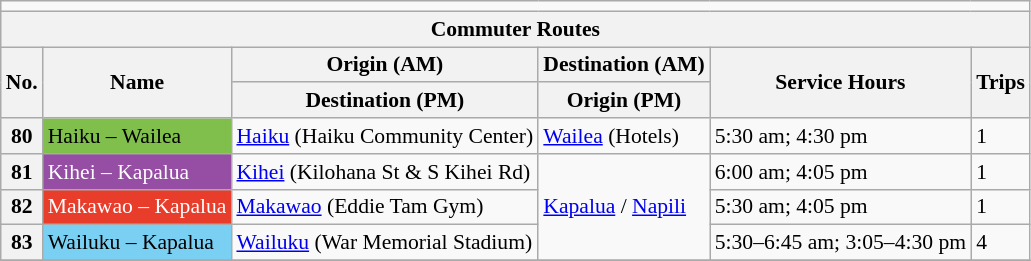<table class="wikitable" style="font-size:90%;">
<tr>
<td colspan=6 style="text-align:center"></td>
</tr>
<tr>
<th colspan="6">Commuter Routes</th>
</tr>
<tr>
<th rowspan=2>No.</th>
<th rowspan=2>Name</th>
<th>Origin (AM)</th>
<th>Destination (AM)</th>
<th rowspan=2>Service Hours</th>
<th rowspan=2>Trips</th>
</tr>
<tr>
<th>Destination (PM)</th>
<th>Origin (PM)</th>
</tr>
<tr>
<th>80</th>
<td style="background:#80bf4b;color:#000">Haiku – Wailea</td>
<td><a href='#'>Haiku</a> (Haiku Community Center)</td>
<td><a href='#'>Wailea</a> (Hotels)</td>
<td>5:30 am; 4:30 pm</td>
<td>1</td>
</tr>
<tr>
<th>81</th>
<td style="background:#954ea4;color:#fff">Kihei – Kapalua</td>
<td><a href='#'>Kihei</a> (Kilohana St & S Kihei Rd)</td>
<td rowspan=3><a href='#'>Kapalua</a> / <a href='#'>Napili</a></td>
<td>6:00 am; 4:05 pm</td>
<td>1</td>
</tr>
<tr>
<th>82</th>
<td style="background:#e93d2b;color:#fff">Makawao – Kapalua</td>
<td><a href='#'>Makawao</a> (Eddie Tam Gym)</td>
<td>5:30 am; 4:05 pm</td>
<td>1</td>
</tr>
<tr>
<th>83</th>
<td style="background:#7ad0f3;color:#000">Wailuku – Kapalua</td>
<td><a href='#'>Wailuku</a> (War Memorial Stadium)</td>
<td>5:30–6:45 am; 3:05–4:30 pm</td>
<td>4</td>
</tr>
<tr>
</tr>
</table>
